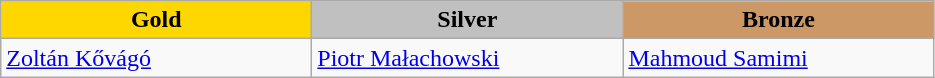<table class="wikitable" style="text-align:left">
<tr align="center">
<td width=200 bgcolor=gold><strong>Gold</strong></td>
<td width=200 bgcolor=silver><strong>Silver</strong></td>
<td width=200 bgcolor=CC9966><strong>Bronze</strong></td>
</tr>
<tr>
<td><a href='#'>Zoltán Kővágó</a><br><em></em></td>
<td><a href='#'>Piotr Małachowski</a><br><em></em></td>
<td><a href='#'>Mahmoud Samimi</a><br><em></em></td>
</tr>
</table>
